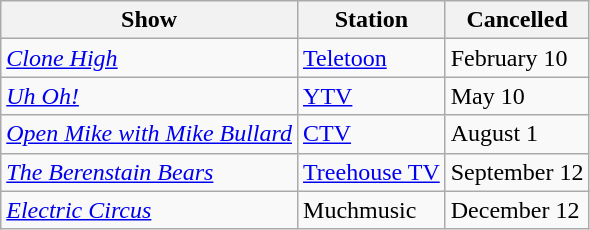<table class="wikitable">
<tr>
<th>Show</th>
<th>Station</th>
<th>Cancelled</th>
</tr>
<tr>
<td><em><a href='#'>Clone High</a></em></td>
<td><a href='#'>Teletoon</a></td>
<td>February 10</td>
</tr>
<tr>
<td><em><a href='#'>Uh Oh!</a></em></td>
<td><a href='#'>YTV</a></td>
<td>May 10</td>
</tr>
<tr>
<td><em><a href='#'>Open Mike with Mike Bullard</a></em></td>
<td><a href='#'>CTV</a></td>
<td>August 1</td>
</tr>
<tr>
<td><em><a href='#'>The Berenstain Bears</a></em></td>
<td><a href='#'>Treehouse TV</a></td>
<td>September 12</td>
</tr>
<tr>
<td><em><a href='#'>Electric Circus</a></em></td>
<td>Muchmusic</td>
<td>December 12</td>
</tr>
</table>
